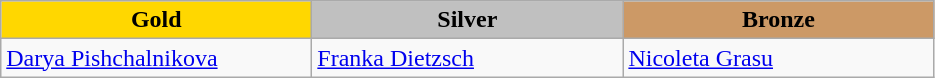<table class="wikitable" style="text-align:left">
<tr align="center">
<td width=200 bgcolor=gold><strong>Gold</strong></td>
<td width=200 bgcolor=silver><strong>Silver</strong></td>
<td width=200 bgcolor=CC9966><strong>Bronze</strong></td>
</tr>
<tr>
<td><a href='#'>Darya Pishchalnikova</a><br><em></em></td>
<td><a href='#'>Franka Dietzsch</a><br><em></em></td>
<td><a href='#'>Nicoleta Grasu</a><br><em></em></td>
</tr>
</table>
